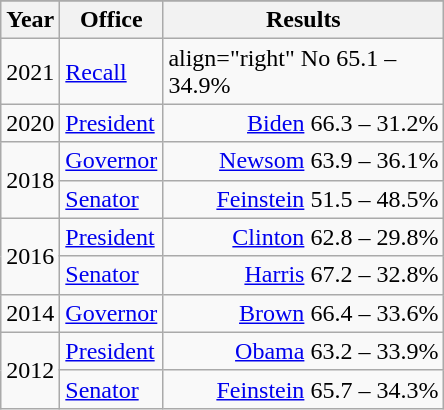<table class=wikitable>
<tr>
</tr>
<tr>
<th width="30">Year</th>
<th width="60">Office</th>
<th width="180">Results</th>
</tr>
<tr>
<td>2021</td>
<td><a href='#'>Recall</a></td>
<td>align="right"  No 65.1 – 34.9%</td>
</tr>
<tr>
<td>2020</td>
<td><a href='#'>President</a></td>
<td align="right" ><a href='#'>Biden</a> 66.3 – 31.2%</td>
</tr>
<tr>
<td rowspan="2">2018</td>
<td><a href='#'>Governor</a></td>
<td align="right" ><a href='#'>Newsom</a> 63.9 – 36.1%</td>
</tr>
<tr>
<td><a href='#'>Senator</a></td>
<td align="right" ><a href='#'>Feinstein</a> 51.5 – 48.5%</td>
</tr>
<tr>
<td rowspan="2">2016</td>
<td><a href='#'>President</a></td>
<td align="right" ><a href='#'>Clinton</a> 62.8 – 29.8%</td>
</tr>
<tr>
<td><a href='#'>Senator</a></td>
<td align="right" ><a href='#'>Harris</a> 67.2 – 32.8%</td>
</tr>
<tr>
<td>2014</td>
<td><a href='#'>Governor</a></td>
<td align="right" ><a href='#'>Brown</a> 66.4 – 33.6%</td>
</tr>
<tr>
<td rowspan="2">2012</td>
<td><a href='#'>President</a></td>
<td align="right" ><a href='#'>Obama</a> 63.2 – 33.9%</td>
</tr>
<tr>
<td><a href='#'>Senator</a></td>
<td align="right" ><a href='#'>Feinstein</a> 65.7 – 34.3%</td>
</tr>
</table>
